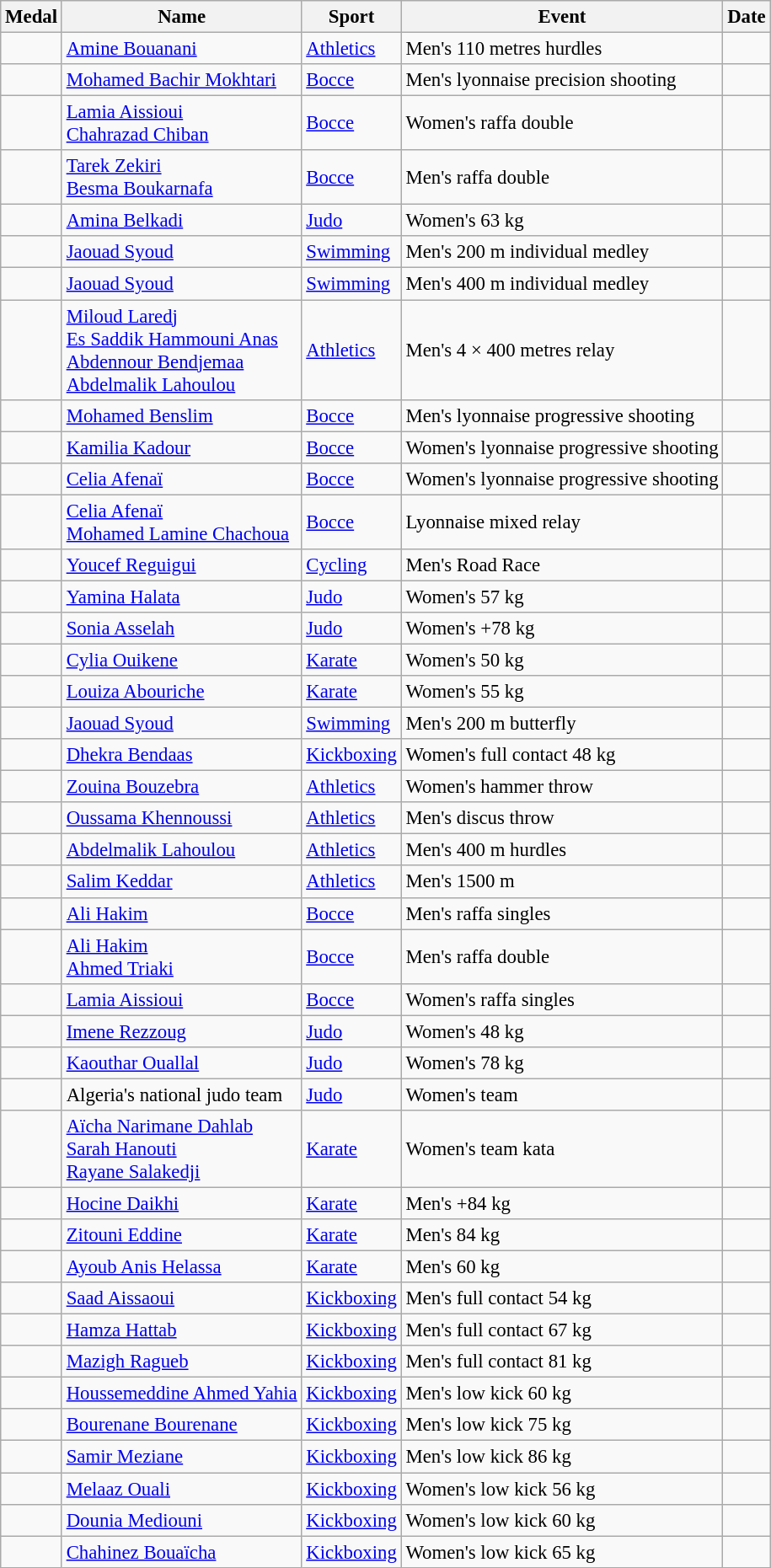<table class="wikitable sortable" style="font-size: 95%;">
<tr>
<th>Medal</th>
<th>Name</th>
<th>Sport</th>
<th>Event</th>
<th>Date</th>
</tr>
<tr>
<td></td>
<td><a href='#'>Amine Bouanani</a></td>
<td><a href='#'>Athletics</a></td>
<td>Men's 110 metres hurdles</td>
<td></td>
</tr>
<tr>
<td></td>
<td><a href='#'>Mohamed Bachir Mokhtari</a></td>
<td><a href='#'>Bocce</a></td>
<td>Men's lyonnaise precision shooting</td>
<td></td>
</tr>
<tr>
<td></td>
<td><a href='#'>Lamia Aissioui</a><br><a href='#'>Chahrazad Chiban</a></td>
<td><a href='#'>Bocce</a></td>
<td>Women's raffa double</td>
<td></td>
</tr>
<tr>
<td></td>
<td><a href='#'>Tarek Zekiri</a><br><a href='#'>Besma Boukarnafa</a></td>
<td><a href='#'>Bocce</a></td>
<td>Men's raffa double</td>
<td></td>
</tr>
<tr>
<td></td>
<td><a href='#'>Amina Belkadi</a></td>
<td><a href='#'>Judo</a></td>
<td>Women's 63 kg</td>
<td></td>
</tr>
<tr>
<td></td>
<td><a href='#'>Jaouad Syoud</a></td>
<td><a href='#'>Swimming</a></td>
<td>Men's 200 m individual medley</td>
<td></td>
</tr>
<tr>
<td></td>
<td><a href='#'>Jaouad Syoud</a></td>
<td><a href='#'>Swimming</a></td>
<td>Men's 400 m individual medley</td>
<td></td>
</tr>
<tr>
<td></td>
<td><a href='#'>Miloud Laredj</a><br><a href='#'>Es Saddik Hammouni Anas</a><br><a href='#'>Abdennour Bendjemaa</a><br><a href='#'>Abdelmalik Lahoulou</a></td>
<td><a href='#'>Athletics</a></td>
<td>Men's 4 × 400 metres relay</td>
<td></td>
</tr>
<tr>
<td></td>
<td><a href='#'>Mohamed Benslim</a></td>
<td><a href='#'>Bocce</a></td>
<td>Men's lyonnaise progressive shooting</td>
<td></td>
</tr>
<tr>
<td></td>
<td><a href='#'>Kamilia Kadour</a></td>
<td><a href='#'>Bocce</a></td>
<td>Women's lyonnaise progressive shooting</td>
<td></td>
</tr>
<tr>
<td></td>
<td><a href='#'>Celia Afenaï</a></td>
<td><a href='#'>Bocce</a></td>
<td>Women's lyonnaise progressive shooting</td>
<td></td>
</tr>
<tr>
<td></td>
<td><a href='#'>Celia Afenaï</a><br><a href='#'>Mohamed Lamine Chachoua</a></td>
<td><a href='#'>Bocce</a></td>
<td>Lyonnaise mixed relay</td>
<td></td>
</tr>
<tr>
<td></td>
<td><a href='#'>Youcef Reguigui</a></td>
<td><a href='#'>Cycling</a></td>
<td>Men's Road Race</td>
<td></td>
</tr>
<tr>
<td></td>
<td><a href='#'>Yamina Halata</a></td>
<td><a href='#'>Judo</a></td>
<td>Women's 57 kg</td>
<td></td>
</tr>
<tr>
<td></td>
<td><a href='#'>Sonia Asselah</a></td>
<td><a href='#'>Judo</a></td>
<td>Women's +78 kg</td>
<td></td>
</tr>
<tr>
<td></td>
<td><a href='#'>Cylia Ouikene</a></td>
<td><a href='#'>Karate</a></td>
<td>Women's 50 kg</td>
<td></td>
</tr>
<tr>
<td></td>
<td><a href='#'>Louiza Abouriche</a></td>
<td><a href='#'>Karate</a></td>
<td>Women's 55 kg</td>
<td></td>
</tr>
<tr>
<td></td>
<td><a href='#'>Jaouad Syoud</a></td>
<td><a href='#'>Swimming</a></td>
<td>Men's 200 m butterfly</td>
<td></td>
</tr>
<tr>
<td></td>
<td><a href='#'>Dhekra Bendaas</a></td>
<td><a href='#'>Kickboxing</a></td>
<td>Women's full contact 48 kg</td>
<td></td>
</tr>
<tr>
<td></td>
<td><a href='#'>Zouina Bouzebra</a></td>
<td><a href='#'>Athletics</a></td>
<td>Women's hammer throw</td>
<td></td>
</tr>
<tr>
<td></td>
<td><a href='#'>Oussama Khennoussi</a></td>
<td><a href='#'>Athletics</a></td>
<td>Men's discus throw</td>
<td></td>
</tr>
<tr>
<td></td>
<td><a href='#'>Abdelmalik Lahoulou</a></td>
<td><a href='#'>Athletics</a></td>
<td>Men's 400 m hurdles</td>
<td></td>
</tr>
<tr>
<td></td>
<td><a href='#'>Salim Keddar</a></td>
<td><a href='#'>Athletics</a></td>
<td>Men's 1500 m</td>
<td></td>
</tr>
<tr>
<td></td>
<td><a href='#'>Ali Hakim</a></td>
<td><a href='#'>Bocce</a></td>
<td>Men's raffa singles</td>
<td></td>
</tr>
<tr>
<td></td>
<td><a href='#'>Ali Hakim</a><br><a href='#'>Ahmed Triaki</a></td>
<td><a href='#'>Bocce</a></td>
<td>Men's raffa double</td>
<td></td>
</tr>
<tr>
<td></td>
<td><a href='#'>Lamia Aissioui</a></td>
<td><a href='#'>Bocce</a></td>
<td>Women's raffa singles</td>
<td></td>
</tr>
<tr>
<td></td>
<td><a href='#'>Imene Rezzoug</a></td>
<td><a href='#'>Judo</a></td>
<td>Women's 48 kg</td>
<td></td>
</tr>
<tr>
<td></td>
<td><a href='#'>Kaouthar Ouallal</a></td>
<td><a href='#'>Judo</a></td>
<td>Women's 78 kg</td>
<td></td>
</tr>
<tr>
<td></td>
<td>Algeria's national judo team</td>
<td><a href='#'>Judo</a></td>
<td>Women's team</td>
<td></td>
</tr>
<tr>
<td></td>
<td><a href='#'>Aïcha Narimane Dahlab</a><br><a href='#'>Sarah Hanouti</a><br><a href='#'>Rayane Salakedji</a></td>
<td><a href='#'>Karate</a></td>
<td>Women's team kata</td>
<td></td>
</tr>
<tr>
<td></td>
<td><a href='#'>Hocine Daikhi</a></td>
<td><a href='#'>Karate</a></td>
<td>Men's +84 kg</td>
<td></td>
</tr>
<tr>
<td></td>
<td><a href='#'>Zitouni Eddine</a></td>
<td><a href='#'>Karate</a></td>
<td>Men's 84 kg</td>
<td></td>
</tr>
<tr>
<td></td>
<td><a href='#'>Ayoub Anis Helassa</a></td>
<td><a href='#'>Karate</a></td>
<td>Men's 60 kg</td>
<td></td>
</tr>
<tr>
<td></td>
<td><a href='#'>Saad Aissaoui</a></td>
<td><a href='#'>Kickboxing</a></td>
<td>Men's full contact 54 kg</td>
<td></td>
</tr>
<tr>
<td></td>
<td><a href='#'>Hamza Hattab</a></td>
<td><a href='#'>Kickboxing</a></td>
<td>Men's full contact 67 kg</td>
<td></td>
</tr>
<tr>
<td></td>
<td><a href='#'>Mazigh Ragueb</a></td>
<td><a href='#'>Kickboxing</a></td>
<td>Men's full contact 81 kg</td>
<td></td>
</tr>
<tr>
<td></td>
<td><a href='#'>Houssemeddine Ahmed Yahia</a></td>
<td><a href='#'>Kickboxing</a></td>
<td>Men's low kick 60 kg</td>
<td></td>
</tr>
<tr>
<td></td>
<td><a href='#'>Bourenane Bourenane</a></td>
<td><a href='#'>Kickboxing</a></td>
<td>Men's low kick 75 kg</td>
<td></td>
</tr>
<tr>
<td></td>
<td><a href='#'>Samir Meziane</a></td>
<td><a href='#'>Kickboxing</a></td>
<td>Men's low kick 86 kg</td>
<td></td>
</tr>
<tr>
<td></td>
<td><a href='#'>Melaaz Ouali</a></td>
<td><a href='#'>Kickboxing</a></td>
<td>Women's low kick 56 kg</td>
<td></td>
</tr>
<tr>
<td></td>
<td><a href='#'>Dounia Mediouni</a></td>
<td><a href='#'>Kickboxing</a></td>
<td>Women's low kick 60 kg</td>
<td></td>
</tr>
<tr>
<td></td>
<td><a href='#'>Chahinez Bouaïcha</a></td>
<td><a href='#'>Kickboxing</a></td>
<td>Women's low kick 65 kg</td>
<td></td>
</tr>
</table>
